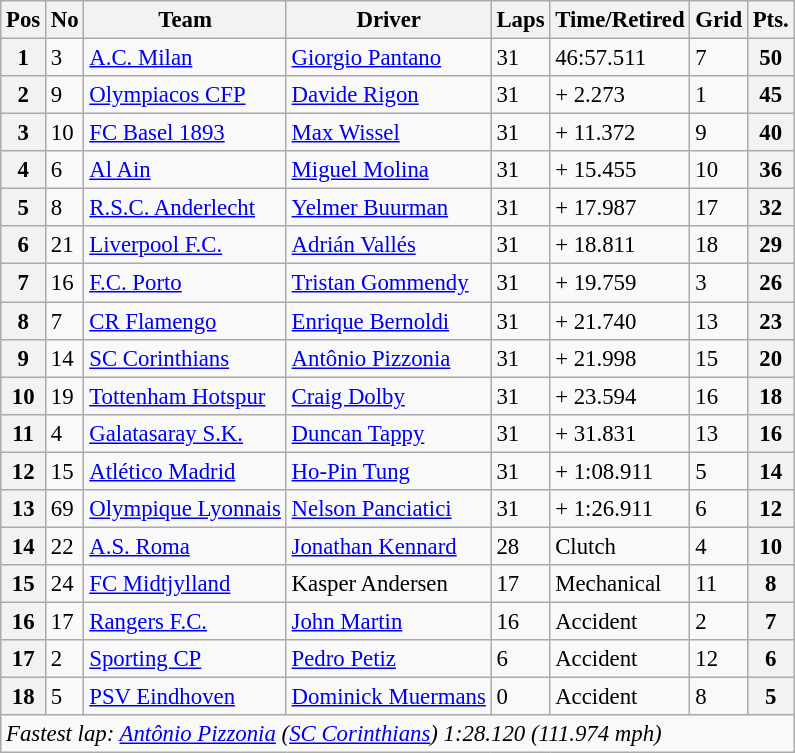<table class="wikitable" style="font-size: 95%">
<tr>
<th>Pos</th>
<th>No</th>
<th>Team</th>
<th>Driver</th>
<th>Laps</th>
<th>Time/Retired</th>
<th>Grid</th>
<th>Pts.</th>
</tr>
<tr>
<th>1</th>
<td>3</td>
<td> <a href='#'>A.C. Milan</a></td>
<td> <a href='#'>Giorgio Pantano</a></td>
<td>31</td>
<td>46:57.511</td>
<td>7</td>
<th>50</th>
</tr>
<tr>
<th>2</th>
<td>9</td>
<td> <a href='#'>Olympiacos CFP</a></td>
<td> <a href='#'>Davide Rigon</a></td>
<td>31</td>
<td>+ 2.273</td>
<td>1</td>
<th>45</th>
</tr>
<tr>
<th>3</th>
<td>10</td>
<td> <a href='#'>FC Basel 1893</a></td>
<td> <a href='#'>Max Wissel</a></td>
<td>31</td>
<td>+ 11.372</td>
<td>9</td>
<th>40</th>
</tr>
<tr>
<th>4</th>
<td>6</td>
<td> <a href='#'>Al Ain</a></td>
<td> <a href='#'>Miguel Molina</a></td>
<td>31</td>
<td>+ 15.455</td>
<td>10</td>
<th>36</th>
</tr>
<tr>
<th>5</th>
<td>8</td>
<td> <a href='#'>R.S.C. Anderlecht</a></td>
<td> <a href='#'>Yelmer Buurman</a></td>
<td>31</td>
<td>+ 17.987</td>
<td>17</td>
<th>32</th>
</tr>
<tr>
<th>6</th>
<td>21</td>
<td> <a href='#'>Liverpool F.C.</a></td>
<td> <a href='#'>Adrián Vallés</a></td>
<td>31</td>
<td>+ 18.811</td>
<td>18</td>
<th>29</th>
</tr>
<tr>
<th>7</th>
<td>16</td>
<td> <a href='#'>F.C. Porto</a></td>
<td> <a href='#'>Tristan Gommendy</a></td>
<td>31</td>
<td>+ 19.759</td>
<td>3</td>
<th>26</th>
</tr>
<tr>
<th>8</th>
<td>7</td>
<td> <a href='#'>CR Flamengo</a></td>
<td> <a href='#'>Enrique Bernoldi</a></td>
<td>31</td>
<td>+ 21.740</td>
<td>13</td>
<th>23</th>
</tr>
<tr>
<th>9</th>
<td>14</td>
<td> <a href='#'>SC Corinthians</a></td>
<td> <a href='#'>Antônio Pizzonia</a></td>
<td>31</td>
<td>+ 21.998</td>
<td>15</td>
<th>20</th>
</tr>
<tr>
<th>10</th>
<td>19</td>
<td> <a href='#'>Tottenham Hotspur</a></td>
<td> <a href='#'>Craig Dolby</a></td>
<td>31</td>
<td>+ 23.594</td>
<td>16</td>
<th>18</th>
</tr>
<tr>
<th>11</th>
<td>4</td>
<td> <a href='#'>Galatasaray S.K.</a></td>
<td> <a href='#'>Duncan Tappy</a></td>
<td>31</td>
<td>+ 31.831</td>
<td>13</td>
<th>16</th>
</tr>
<tr>
<th>12</th>
<td>15</td>
<td> <a href='#'>Atlético Madrid</a></td>
<td> <a href='#'>Ho-Pin Tung</a></td>
<td>31</td>
<td>+ 1:08.911</td>
<td>5</td>
<th>14</th>
</tr>
<tr>
<th>13</th>
<td>69</td>
<td> <a href='#'>Olympique Lyonnais</a></td>
<td> <a href='#'>Nelson Panciatici</a></td>
<td>31</td>
<td>+ 1:26.911</td>
<td>6</td>
<th>12</th>
</tr>
<tr>
<th>14</th>
<td>22</td>
<td> <a href='#'>A.S. Roma</a></td>
<td> <a href='#'>Jonathan Kennard</a></td>
<td>28</td>
<td>Clutch</td>
<td>4</td>
<th>10</th>
</tr>
<tr>
<th>15</th>
<td>24</td>
<td> <a href='#'>FC Midtjylland</a></td>
<td> Kasper Andersen</td>
<td>17</td>
<td>Mechanical</td>
<td>11</td>
<th>8</th>
</tr>
<tr>
<th>16</th>
<td>17</td>
<td> <a href='#'>Rangers F.C.</a></td>
<td> <a href='#'>John Martin</a></td>
<td>16</td>
<td>Accident</td>
<td>2</td>
<th>7</th>
</tr>
<tr>
<th>17</th>
<td>2</td>
<td> <a href='#'>Sporting CP</a></td>
<td> <a href='#'>Pedro Petiz</a></td>
<td>6</td>
<td>Accident</td>
<td>12</td>
<th>6</th>
</tr>
<tr>
<th>18</th>
<td>5</td>
<td> <a href='#'>PSV Eindhoven</a></td>
<td> <a href='#'>Dominick Muermans</a></td>
<td>0</td>
<td>Accident</td>
<td>8</td>
<th>5</th>
</tr>
<tr>
<td colspan=8><em>Fastest lap: <a href='#'>Antônio Pizzonia</a> (<a href='#'>SC Corinthians</a>) 1:28.120 (111.974 mph)</em></td>
</tr>
</table>
